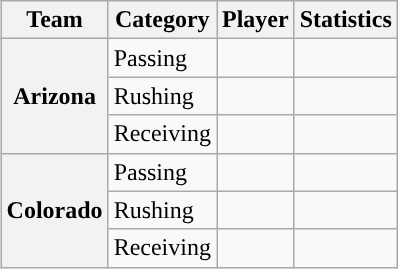<table class="wikitable" style="float:right">
<tr>
<th>Team</th>
<th>Category</th>
<th>Player</th>
<th>Statistics</th>
</tr>
<tr>
<th rowspan=3>Arizona</th>
<td>Passing</td>
<td></td>
<td></td>
</tr>
<tr>
<td>Rushing</td>
<td></td>
<td></td>
</tr>
<tr>
<td>Receiving</td>
<td></td>
<td></td>
</tr>
<tr>
<th rowspan=3>Colorado</th>
<td>Passing</td>
<td></td>
<td></td>
</tr>
<tr>
<td>Rushing</td>
<td></td>
<td></td>
</tr>
<tr>
<td>Receiving</td>
<td></td>
<td></td>
</tr>
</table>
